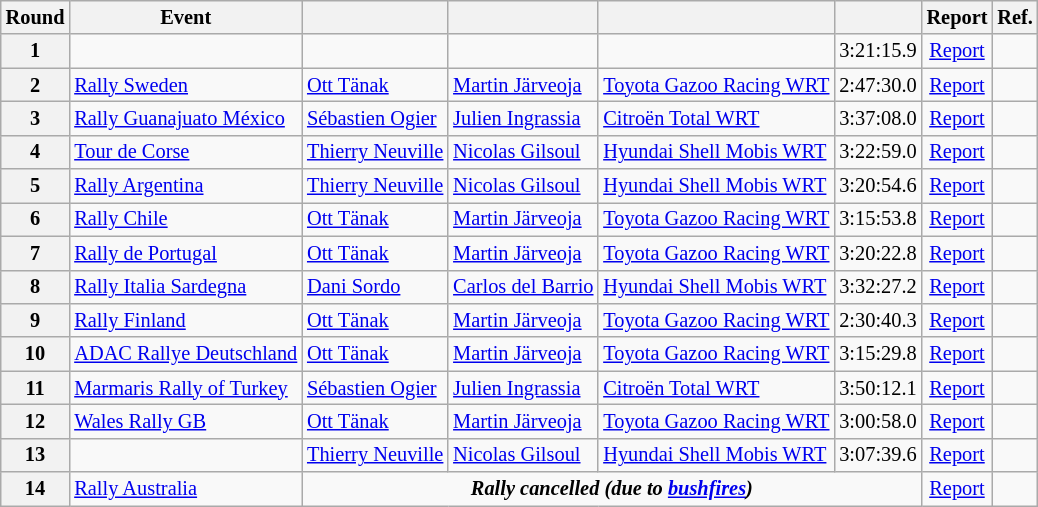<table class="wikitable" style="font-size: 85%;">
<tr>
<th>Round</th>
<th>Event</th>
<th></th>
<th></th>
<th></th>
<th></th>
<th>Report</th>
<th>Ref.</th>
</tr>
<tr>
<th>1</th>
<td></td>
<td></td>
<td></td>
<td></td>
<td align="center">3:21:15.9</td>
<td align="center"><a href='#'>Report</a></td>
<td align="center"></td>
</tr>
<tr>
<th>2</th>
<td> <a href='#'>Rally Sweden</a></td>
<td> <a href='#'>Ott Tänak</a></td>
<td> <a href='#'>Martin Järveoja</a></td>
<td nowrap> <a href='#'>Toyota Gazoo Racing WRT</a></td>
<td align="center">2:47:30.0</td>
<td align="center"><a href='#'>Report</a></td>
<td align="center"></td>
</tr>
<tr>
<th>3</th>
<td> <a href='#'>Rally Guanajuato México</a></td>
<td> <a href='#'>Sébastien Ogier</a></td>
<td> <a href='#'>Julien Ingrassia</a></td>
<td> <a href='#'>Citroën Total WRT</a></td>
<td align="center">3:37:08.0</td>
<td align="center"><a href='#'>Report</a></td>
<td align="center"></td>
</tr>
<tr>
<th>4</th>
<td> <a href='#'>Tour de Corse</a></td>
<td> <a href='#'>Thierry Neuville</a></td>
<td> <a href='#'>Nicolas Gilsoul</a></td>
<td> <a href='#'>Hyundai Shell Mobis WRT</a></td>
<td align="center">3:22:59.0</td>
<td align="center"><a href='#'>Report</a></td>
<td align="center"></td>
</tr>
<tr>
<th>5</th>
<td> <a href='#'>Rally Argentina</a></td>
<td> <a href='#'>Thierry Neuville</a></td>
<td> <a href='#'>Nicolas Gilsoul</a></td>
<td> <a href='#'>Hyundai Shell Mobis WRT</a></td>
<td align="center">3:20:54.6</td>
<td align="center"><a href='#'>Report</a></td>
<td align="center"></td>
</tr>
<tr>
<th>6</th>
<td> <a href='#'>Rally Chile</a></td>
<td> <a href='#'>Ott Tänak</a></td>
<td> <a href='#'>Martin Järveoja</a></td>
<td> <a href='#'>Toyota Gazoo Racing WRT</a></td>
<td align="center">3:15:53.8</td>
<td align="center"><a href='#'>Report</a></td>
<td align="center"></td>
</tr>
<tr>
<th>7</th>
<td> <a href='#'>Rally de Portugal</a></td>
<td> <a href='#'>Ott Tänak</a></td>
<td> <a href='#'>Martin Järveoja</a></td>
<td> <a href='#'>Toyota Gazoo Racing WRT</a></td>
<td align="center">3:20:22.8</td>
<td align="center"><a href='#'>Report</a></td>
<td align="center"></td>
</tr>
<tr>
<th>8</th>
<td> <a href='#'>Rally Italia Sardegna</a></td>
<td> <a href='#'>Dani Sordo</a></td>
<td nowrap> <a href='#'>Carlos del Barrio</a></td>
<td> <a href='#'>Hyundai Shell Mobis WRT</a></td>
<td align="center">3:32:27.2</td>
<td align="center"><a href='#'>Report</a></td>
<td align="center"></td>
</tr>
<tr>
<th>9</th>
<td> <a href='#'>Rally Finland</a></td>
<td> <a href='#'>Ott Tänak</a></td>
<td> <a href='#'>Martin Järveoja</a></td>
<td> <a href='#'>Toyota Gazoo Racing WRT</a></td>
<td align="center">2:30:40.3</td>
<td align="center"><a href='#'>Report</a></td>
<td align="center"></td>
</tr>
<tr>
<th>10</th>
<td> <a href='#'>ADAC Rallye Deutschland</a></td>
<td> <a href='#'>Ott Tänak</a></td>
<td> <a href='#'>Martin Järveoja</a></td>
<td> <a href='#'>Toyota Gazoo Racing WRT</a></td>
<td align="center">3:15:29.8</td>
<td align="center"><a href='#'>Report</a></td>
<td align="center"></td>
</tr>
<tr>
<th>11</th>
<td> <a href='#'>Marmaris Rally of Turkey</a></td>
<td> <a href='#'>Sébastien Ogier</a></td>
<td> <a href='#'>Julien Ingrassia</a></td>
<td> <a href='#'>Citroën Total WRT</a></td>
<td align="center">3:50:12.1</td>
<td align="center"><a href='#'>Report</a></td>
<td align="center"></td>
</tr>
<tr>
<th>12</th>
<td> <a href='#'>Wales Rally GB</a></td>
<td> <a href='#'>Ott Tänak</a></td>
<td> <a href='#'>Martin Järveoja</a></td>
<td> <a href='#'>Toyota Gazoo Racing WRT</a></td>
<td align="center">3:00:58.0</td>
<td align="center"><a href='#'>Report</a></td>
<td align="center"></td>
</tr>
<tr>
<th>13</th>
<td></td>
<td> <a href='#'>Thierry Neuville</a></td>
<td> <a href='#'>Nicolas Gilsoul</a></td>
<td> <a href='#'>Hyundai Shell Mobis WRT</a></td>
<td align="center">3:07:39.6</td>
<td align="center"><a href='#'>Report</a></td>
<td align="center"></td>
</tr>
<tr>
<th>14</th>
<td> <a href='#'>Rally Australia</a></td>
<td colspan="4" align="center"><strong><em>Rally cancelled<strong> (due to <a href='#'>bushfires</a>)<em></td>
<td align="center"><a href='#'>Report</a></td>
<td align="center"></td>
</tr>
</table>
